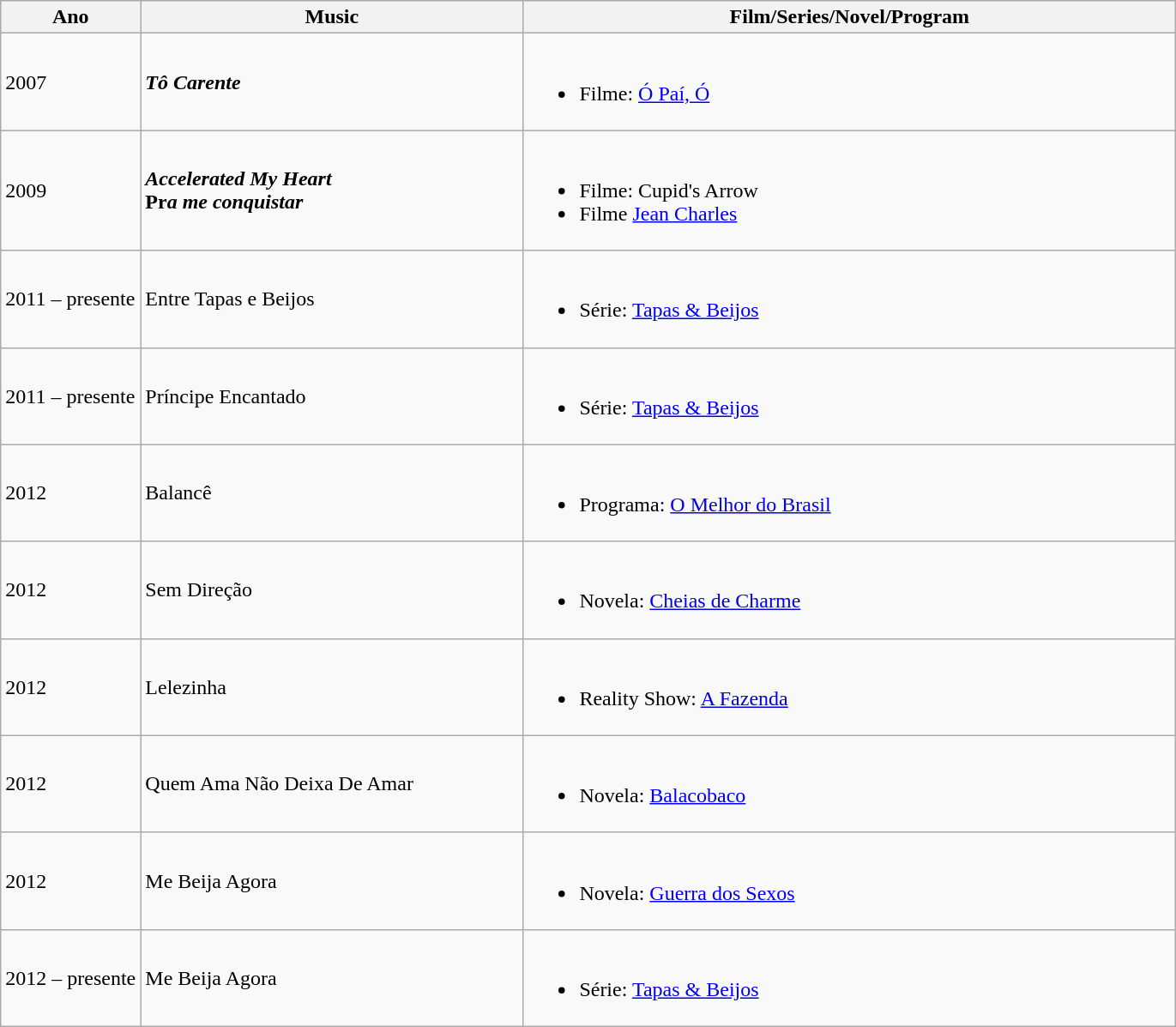<table class="wikitable">
<tr>
<th>Ano</th>
<th style="width:290px;">Music</th>
<th style="width:500px;">Film/Series/Novel/Program</th>
</tr>
<tr>
<td>2007</td>
<td><strong><em>Tô Carente</em></strong></td>
<td><br><ul><li>Filme: <a href='#'>Ó Paí, Ó</a></li></ul></td>
</tr>
<tr>
<td>2009</td>
<td><strong><em>Accelerated My Heart</em></strong><br><strong>Pr<em>a me conquistar<strong><em></td>
<td><br><ul><li>Filme: Cupid's Arrow</li><li>Filme <a href='#'>Jean Charles</a></li></ul></td>
</tr>
<tr>
<td>2011 – presente</td>
<td></em></strong>Entre Tapas e Beijos<strong><em></td>
<td><br><ul><li>Série: <a href='#'>Tapas & Beijos</a></li></ul></td>
</tr>
<tr>
<td>2011 – presente</td>
<td></em></strong>Príncipe Encantado<strong><em></td>
<td><br><ul><li>Série: <a href='#'>Tapas & Beijos</a></li></ul></td>
</tr>
<tr>
<td>2012</td>
<td></em></strong>Balancê<strong><em></td>
<td><br><ul><li>Programa: <a href='#'>O Melhor do Brasil</a></li></ul></td>
</tr>
<tr>
<td>2012</td>
<td></em></strong>Sem Direção<strong><em></td>
<td><br><ul><li>Novela: <a href='#'>Cheias de Charme</a></li></ul></td>
</tr>
<tr>
<td>2012</td>
<td></em></strong>Lelezinha<strong><em></td>
<td><br><ul><li>Reality Show: <a href='#'>A Fazenda</a></li></ul></td>
</tr>
<tr>
<td>2012</td>
<td></em></strong>Quem Ama Não Deixa De Amar<strong><em></td>
<td><br><ul><li>Novela: <a href='#'>Balacobaco</a></li></ul></td>
</tr>
<tr>
<td>2012</td>
<td></em></strong>Me Beija Agora<strong><em></td>
<td><br><ul><li>Novela: <a href='#'>Guerra dos Sexos</a></li></ul></td>
</tr>
<tr>
<td>2012 – presente</td>
<td></em></strong>Me Beija Agora<strong><em></td>
<td><br><ul><li>Série: <a href='#'>Tapas & Beijos</a></li></ul></td>
</tr>
</table>
